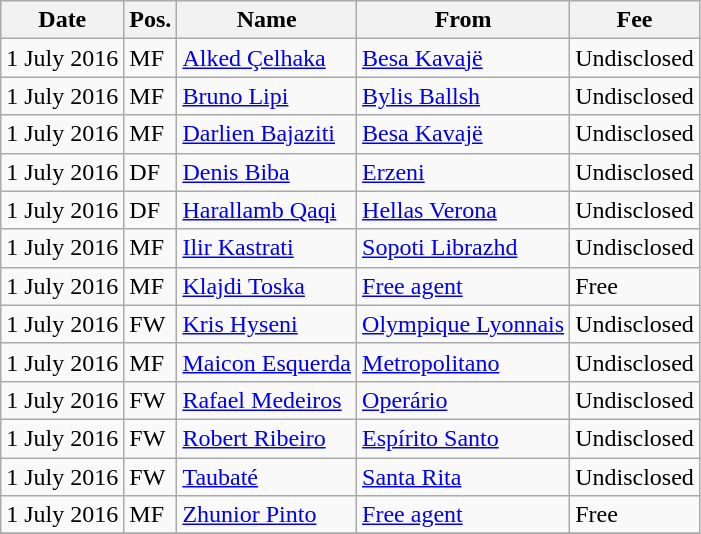<table class="wikitable">
<tr>
<th>Date</th>
<th>Pos.</th>
<th>Name</th>
<th>From</th>
<th>Fee</th>
</tr>
<tr>
<td>1 July 2016</td>
<td>MF</td>
<td> <a href='#'>Alked Çelhaka</a></td>
<td> <a href='#'>Besa Kavajë</a></td>
<td>Undisclosed </td>
</tr>
<tr>
<td>1 July 2016</td>
<td>MF</td>
<td> <a href='#'>Bruno Lipi</a></td>
<td> <a href='#'>Bylis Ballsh</a></td>
<td>Undisclosed </td>
</tr>
<tr>
<td>1 July 2016</td>
<td>MF</td>
<td> <a href='#'>Darlien Bajaziti</a></td>
<td> <a href='#'>Besa Kavajë</a></td>
<td>Undisclosed </td>
</tr>
<tr>
<td>1 July 2016</td>
<td>DF</td>
<td> <a href='#'>Denis Biba</a></td>
<td> <a href='#'>Erzeni</a></td>
<td>Undisclosed </td>
</tr>
<tr>
<td>1 July 2016</td>
<td>DF</td>
<td> <a href='#'>Harallamb Qaqi</a></td>
<td> <a href='#'>Hellas Verona</a></td>
<td>Undisclosed </td>
</tr>
<tr>
<td>1 July 2016</td>
<td>MF</td>
<td> <a href='#'>Ilir Kastrati</a></td>
<td> <a href='#'>Sopoti Librazhd</a></td>
<td>Undisclosed </td>
</tr>
<tr>
<td>1 July 2016</td>
<td>MF</td>
<td> <a href='#'>Klajdi Toska</a></td>
<td><a href='#'>Free agent</a></td>
<td>Free </td>
</tr>
<tr>
<td>1 July 2016</td>
<td>FW</td>
<td> <a href='#'>Kris Hyseni</a></td>
<td> <a href='#'>Olympique Lyonnais</a></td>
<td>Undisclosed </td>
</tr>
<tr>
<td>1 July 2016</td>
<td>MF</td>
<td> <a href='#'>Maicon Esquerda</a></td>
<td> <a href='#'>Metropolitano</a></td>
<td>Undisclosed </td>
</tr>
<tr>
<td>1 July 2016</td>
<td>FW</td>
<td> <a href='#'>Rafael Medeiros</a></td>
<td> <a href='#'>Operário</a></td>
<td>Undisclosed </td>
</tr>
<tr>
<td>1 July 2016</td>
<td>FW</td>
<td> <a href='#'>Robert Ribeiro</a></td>
<td> <a href='#'>Espírito Santo</a></td>
<td>Undisclosed </td>
</tr>
<tr>
<td>1 July 2016</td>
<td>FW</td>
<td> <a href='#'>Taubaté</a></td>
<td> <a href='#'>Santa Rita</a></td>
<td>Undisclosed </td>
</tr>
<tr>
<td>1 July 2016</td>
<td>MF</td>
<td> <a href='#'>Zhunior Pinto</a></td>
<td><a href='#'>Free agent</a></td>
<td>Free </td>
</tr>
<tr>
</tr>
</table>
